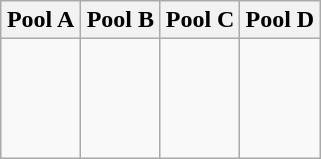<table class="wikitable">
<tr>
<th width=25%>Pool A</th>
<th width=25%>Pool B</th>
<th width=25%>Pool C</th>
<th width=25%>Pool D</th>
</tr>
<tr>
<td><br><br>
<br>
<br>
</td>
<td><br><br>
<br>
<br>
</td>
<td><br><br>
<br>
<br>
</td>
<td><br><br>
<br>
<br>
</td>
</tr>
</table>
